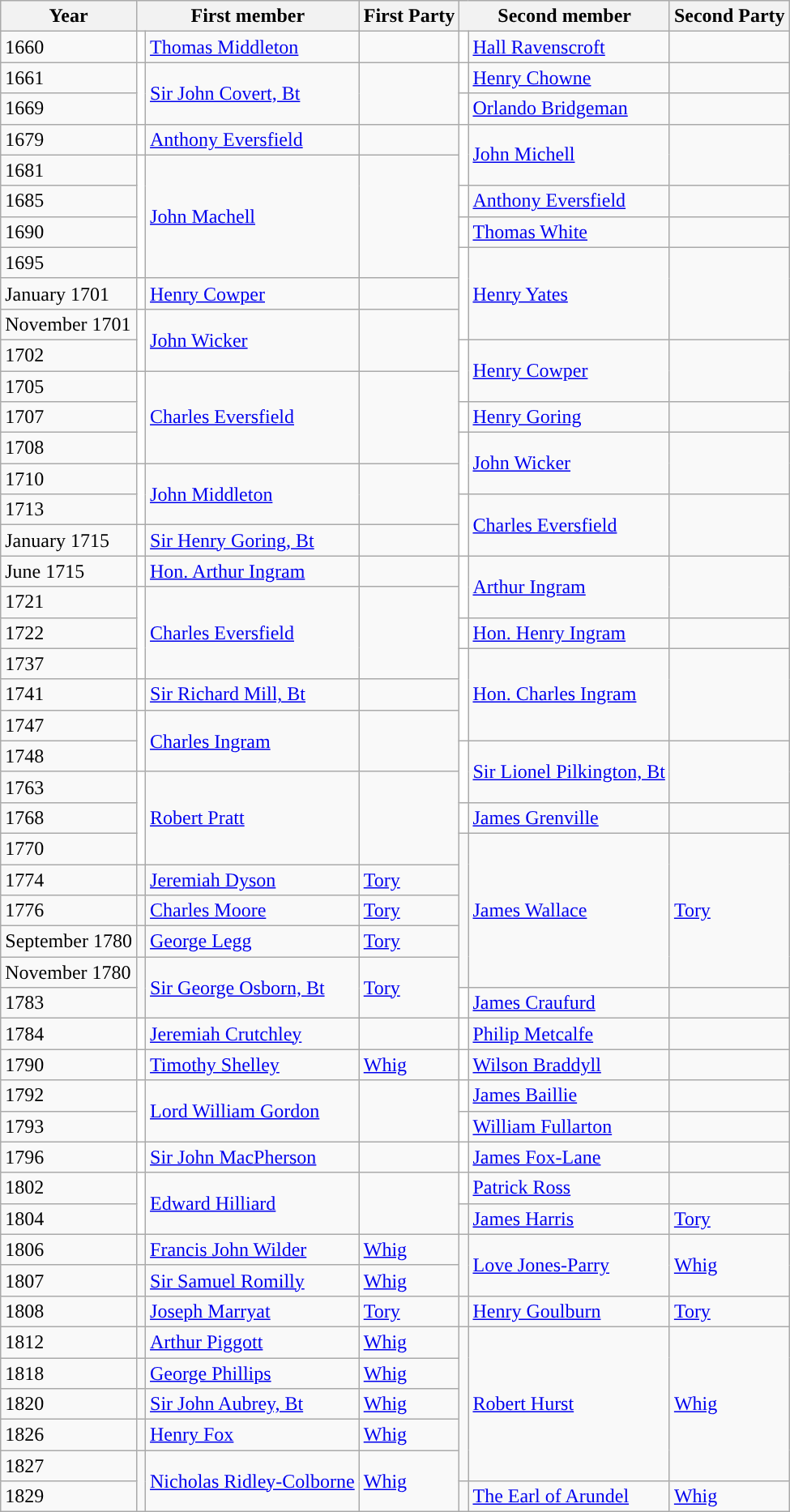<table class="wikitable">
<tr>
<th>Year</th>
<th colspan="2">First member</th>
<th>First Party</th>
<th colspan="2">Second member</th>
<th>Second Party</th>
</tr>
<tr>
<td>1660</td>
<td style="color:inherit;background-color: white"></td>
<td><a href='#'>Thomas Middleton</a></td>
<td></td>
<td style="color:inherit;background-color: white"></td>
<td><a href='#'>Hall Ravenscroft</a></td>
<td></td>
</tr>
<tr>
<td>1661</td>
<td rowspan="2" style="color:inherit;background-color: white"></td>
<td rowspan="2"><a href='#'>Sir John Covert, Bt</a></td>
<td rowspan="2"></td>
<td style="color:inherit;background-color: white"></td>
<td><a href='#'>Henry Chowne</a></td>
<td></td>
</tr>
<tr>
<td>1669</td>
<td style="color:inherit;background-color: white"></td>
<td><a href='#'>Orlando Bridgeman</a></td>
<td></td>
</tr>
<tr>
<td>1679</td>
<td style="color:inherit;background-color: white"></td>
<td><a href='#'>Anthony Eversfield</a></td>
<td></td>
<td rowspan="2" style="color:inherit;background-color: white"></td>
<td rowspan="2"><a href='#'>John Michell</a></td>
<td rowspan="2"></td>
</tr>
<tr>
<td>1681</td>
<td rowspan="4" style="color:inherit;background-color: white"></td>
<td rowspan="4"><a href='#'>John Machell</a></td>
<td rowspan="4"></td>
</tr>
<tr>
<td>1685</td>
<td style="color:inherit;background-color: white"></td>
<td><a href='#'>Anthony Eversfield</a></td>
<td></td>
</tr>
<tr>
<td>1690</td>
<td style="color:inherit;background-color: white"></td>
<td><a href='#'>Thomas White</a></td>
<td></td>
</tr>
<tr>
<td>1695</td>
<td rowspan="3" style="color:inherit;background-color: white"></td>
<td rowspan="3"><a href='#'>Henry Yates</a></td>
<td rowspan="3"></td>
</tr>
<tr>
<td>January 1701</td>
<td style="color:inherit;background-color: white"></td>
<td><a href='#'>Henry Cowper</a></td>
<td></td>
</tr>
<tr>
<td>November 1701</td>
<td rowspan="2" style="color:inherit;background-color: white"></td>
<td rowspan="2"><a href='#'>John Wicker</a></td>
<td rowspan="2"></td>
</tr>
<tr>
<td>1702</td>
<td rowspan="2" style="color:inherit;background-color: white"></td>
<td rowspan="2"><a href='#'>Henry Cowper</a></td>
<td rowspan="2"></td>
</tr>
<tr>
<td>1705</td>
<td rowspan="3" style="color:inherit;background-color: white"></td>
<td rowspan="3"><a href='#'>Charles Eversfield</a></td>
<td rowspan="3"></td>
</tr>
<tr>
<td>1707</td>
<td style="color:inherit;background-color: white"></td>
<td><a href='#'>Henry Goring</a></td>
<td></td>
</tr>
<tr>
<td>1708</td>
<td rowspan="2" style="color:inherit;background-color: white"></td>
<td rowspan="2"><a href='#'>John Wicker</a></td>
<td rowspan="2"></td>
</tr>
<tr>
<td>1710</td>
<td rowspan="2" style="color:inherit;background-color: white"></td>
<td rowspan="2"><a href='#'>John Middleton</a></td>
<td rowspan="2"></td>
</tr>
<tr>
<td>1713</td>
<td rowspan="2" style="color:inherit;background-color: white"></td>
<td rowspan="2"><a href='#'>Charles Eversfield</a></td>
<td rowspan="2"></td>
</tr>
<tr>
<td>January 1715</td>
<td style="color:inherit;background-color: white"></td>
<td><a href='#'>Sir Henry Goring, Bt</a></td>
<td></td>
</tr>
<tr>
<td>June 1715</td>
<td style="color:inherit;background-color: white"></td>
<td><a href='#'>Hon. Arthur Ingram</a></td>
<td></td>
<td rowspan="2" style="color:inherit;background-color: white"></td>
<td rowspan="2"><a href='#'>Arthur Ingram</a></td>
<td rowspan="2"></td>
</tr>
<tr>
<td>1721</td>
<td rowspan="3" style="color:inherit;background-color: white"></td>
<td rowspan="3"><a href='#'>Charles Eversfield</a></td>
<td rowspan="3"></td>
</tr>
<tr>
<td>1722</td>
<td style="color:inherit;background-color: white"></td>
<td><a href='#'>Hon. Henry Ingram</a></td>
<td></td>
</tr>
<tr>
<td>1737</td>
<td rowspan="3" style="color:inherit;background-color: white"></td>
<td rowspan="3"><a href='#'>Hon. Charles Ingram</a></td>
<td rowspan="3"></td>
</tr>
<tr>
<td>1741</td>
<td style="color:inherit;background-color: white"></td>
<td><a href='#'>Sir Richard Mill, Bt</a></td>
<td></td>
</tr>
<tr>
<td>1747</td>
<td rowspan="2" style="color:inherit;background-color: white"></td>
<td rowspan="2"><a href='#'>Charles Ingram</a></td>
<td rowspan="2"></td>
</tr>
<tr>
<td>1748</td>
<td rowspan="2" style="color:inherit;background-color: white"></td>
<td rowspan="2"><a href='#'>Sir Lionel Pilkington, Bt</a></td>
<td rowspan="2"></td>
</tr>
<tr>
<td>1763</td>
<td rowspan="3" style="color:inherit;background-color: white"></td>
<td rowspan="3"><a href='#'>Robert Pratt</a></td>
<td rowspan="3"></td>
</tr>
<tr>
<td>1768</td>
<td style="color:inherit;background-color: white"></td>
<td><a href='#'>James Grenville</a></td>
<td></td>
</tr>
<tr>
<td>1770</td>
<td rowspan="5" style="color:inherit;background-color: "></td>
<td rowspan="5"><a href='#'>James Wallace</a></td>
<td rowspan="5"><a href='#'>Tory</a></td>
</tr>
<tr>
<td>1774</td>
<td style="color:inherit;background-color: "></td>
<td><a href='#'>Jeremiah Dyson</a></td>
<td><a href='#'>Tory</a></td>
</tr>
<tr>
<td>1776</td>
<td style="color:inherit;background-color: "></td>
<td><a href='#'>Charles Moore</a></td>
<td><a href='#'>Tory</a></td>
</tr>
<tr>
<td>September 1780</td>
<td style="color:inherit;background-color: "></td>
<td><a href='#'>George Legg</a></td>
<td><a href='#'>Tory</a></td>
</tr>
<tr>
<td>November 1780</td>
<td rowspan="2" style="color:inherit;background-color: "></td>
<td rowspan="2"><a href='#'>Sir George Osborn, Bt</a></td>
<td rowspan="2"><a href='#'>Tory</a></td>
</tr>
<tr>
<td>1783</td>
<td style="color:inherit;background-color: white"></td>
<td><a href='#'>James Craufurd</a></td>
<td></td>
</tr>
<tr>
<td>1784</td>
<td style="color:inherit;background-color: white"></td>
<td><a href='#'>Jeremiah Crutchley</a></td>
<td></td>
<td style="color:inherit;background-color: white"></td>
<td><a href='#'>Philip Metcalfe</a></td>
<td></td>
</tr>
<tr>
<td>1790</td>
<td style="color:inherit;background-color: white"></td>
<td><a href='#'>Timothy Shelley</a></td>
<td><a href='#'>Whig</a></td>
<td style="color:inherit;background-color: white"></td>
<td><a href='#'>Wilson Braddyll</a></td>
<td></td>
</tr>
<tr>
<td>1792</td>
<td rowspan="2" style="color:inherit;background-color: white"></td>
<td rowspan="2"><a href='#'>Lord William Gordon</a></td>
<td rowspan="2"></td>
<td style="color:inherit;background-color: white"></td>
<td><a href='#'>James Baillie</a></td>
<td></td>
</tr>
<tr>
<td>1793</td>
<td style="color:inherit;background-color: white"></td>
<td><a href='#'>William Fullarton</a></td>
<td></td>
</tr>
<tr>
<td>1796</td>
<td style="color:inherit;background-color: white"></td>
<td><a href='#'>Sir John MacPherson</a></td>
<td></td>
<td style="color:inherit;background-color: white"></td>
<td><a href='#'>James Fox-Lane</a></td>
<td></td>
</tr>
<tr>
<td>1802</td>
<td rowspan="2" style="color:inherit;background-color: white"></td>
<td rowspan="2"><a href='#'>Edward Hilliard</a></td>
<td rowspan="2"></td>
<td style="color:inherit;background-color: white"></td>
<td><a href='#'>Patrick Ross</a></td>
<td></td>
</tr>
<tr>
<td>1804</td>
<td style="color:inherit;background-color: "></td>
<td><a href='#'>James Harris</a></td>
<td><a href='#'>Tory</a></td>
</tr>
<tr>
<td>1806</td>
<td style="color:inherit;background-color: "></td>
<td><a href='#'>Francis John Wilder</a></td>
<td><a href='#'>Whig</a></td>
<td rowspan="2" style="color:inherit;background-color: "></td>
<td rowspan="2"><a href='#'>Love Jones-Parry</a></td>
<td rowspan="2"><a href='#'>Whig</a></td>
</tr>
<tr>
<td>1807</td>
<td style="color:inherit;background-color: "></td>
<td><a href='#'>Sir Samuel Romilly</a></td>
<td><a href='#'>Whig</a></td>
</tr>
<tr>
<td>1808</td>
<td style="color:inherit;background-color: "></td>
<td><a href='#'>Joseph Marryat</a></td>
<td><a href='#'>Tory</a></td>
<td style="color:inherit;background-color: "></td>
<td><a href='#'>Henry Goulburn</a></td>
<td><a href='#'>Tory</a></td>
</tr>
<tr>
<td>1812</td>
<td style="color:inherit;background-color: "></td>
<td><a href='#'>Arthur Piggott</a></td>
<td><a href='#'>Whig</a></td>
<td rowspan="5" style="color:inherit;background-color: "></td>
<td rowspan="5"><a href='#'>Robert Hurst</a></td>
<td rowspan="5"><a href='#'>Whig</a></td>
</tr>
<tr>
<td>1818</td>
<td style="color:inherit;background-color: "></td>
<td><a href='#'>George Phillips</a></td>
<td><a href='#'>Whig</a></td>
</tr>
<tr>
<td>1820</td>
<td style="color:inherit;background-color: "></td>
<td><a href='#'>Sir John Aubrey, Bt</a></td>
<td><a href='#'>Whig</a></td>
</tr>
<tr>
<td>1826</td>
<td style="color:inherit;background-color: "></td>
<td><a href='#'>Henry Fox</a></td>
<td><a href='#'>Whig</a></td>
</tr>
<tr>
<td>1827</td>
<td rowspan="2" style="color:inherit;background-color: "></td>
<td rowspan="2"><a href='#'>Nicholas Ridley-Colborne</a></td>
<td rowspan="2"><a href='#'>Whig</a></td>
</tr>
<tr>
<td>1829</td>
<td style="color:inherit;background-color: "></td>
<td><a href='#'>The Earl of Arundel</a></td>
<td><a href='#'>Whig</a></td>
</tr>
</table>
